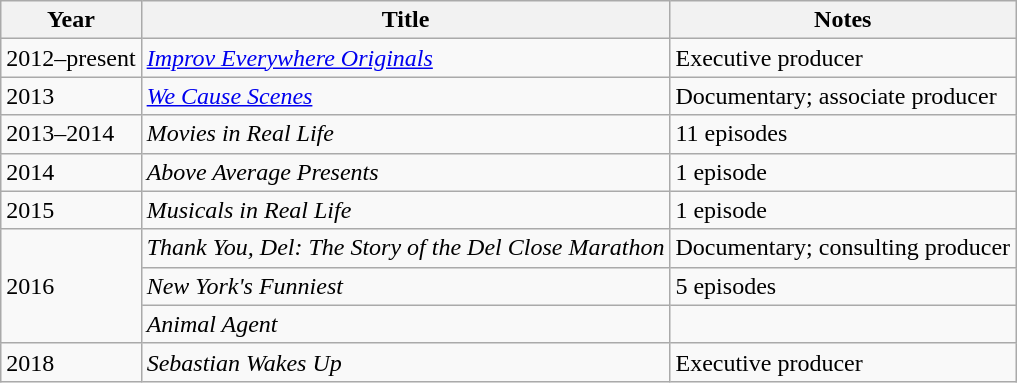<table class="wikitable sortable">
<tr>
<th>Year</th>
<th>Title</th>
<th>Notes</th>
</tr>
<tr>
<td>2012–present</td>
<td><em><a href='#'>Improv Everywhere Originals</a></em></td>
<td>Executive producer</td>
</tr>
<tr>
<td>2013</td>
<td><em><a href='#'>We Cause Scenes</a></em></td>
<td>Documentary; associate producer</td>
</tr>
<tr>
<td>2013–2014</td>
<td><em>Movies in Real Life</em></td>
<td>11 episodes</td>
</tr>
<tr>
<td>2014</td>
<td><em>Above Average Presents</em></td>
<td>1 episode</td>
</tr>
<tr>
<td>2015</td>
<td><em>Musicals in Real Life</em></td>
<td>1 episode</td>
</tr>
<tr>
<td rowspan="3">2016</td>
<td><em>Thank You, Del: The Story of the Del Close Marathon</em></td>
<td>Documentary; consulting producer</td>
</tr>
<tr>
<td><em>New York's Funniest</em></td>
<td>5 episodes</td>
</tr>
<tr>
<td><em>Animal Agent</em></td>
<td></td>
</tr>
<tr>
<td>2018</td>
<td><em>Sebastian Wakes Up</em></td>
<td>Executive producer</td>
</tr>
</table>
